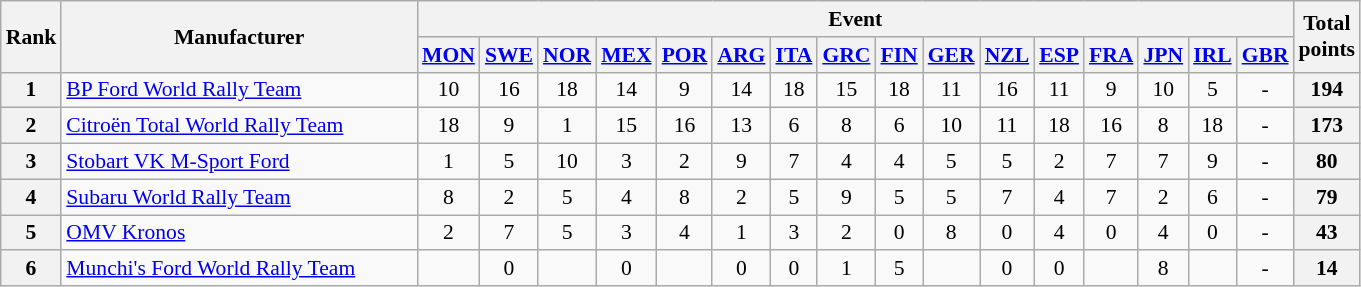<table class="wikitable" style="text-align:center; font-size:90%;">
<tr>
<th rowspan=2>Rank</th>
<th rowspan=2 style="width:16em">Manufacturer</th>
<th colspan=16>Event</th>
<th rowspan=2>Total<br>points</th>
</tr>
<tr valign="top">
<th><a href='#'>MON</a><br></th>
<th><a href='#'>SWE</a><br></th>
<th><a href='#'>NOR</a><br></th>
<th><a href='#'>MEX</a><br></th>
<th><a href='#'>POR</a><br></th>
<th><a href='#'>ARG</a><br></th>
<th><a href='#'>ITA</a><br></th>
<th><a href='#'>GRC</a><br></th>
<th><a href='#'>FIN</a><br></th>
<th><a href='#'>GER</a><br></th>
<th><a href='#'>NZL</a><br></th>
<th><a href='#'>ESP</a><br></th>
<th><a href='#'>FRA</a><br></th>
<th><a href='#'>JPN</a><br></th>
<th><a href='#'>IRL</a><br></th>
<th><a href='#'>GBR</a><br></th>
</tr>
<tr>
<th>1</th>
<td align=left><a href='#'>BP Ford World Rally Team</a></td>
<td>10</td>
<td>16</td>
<td>18</td>
<td>14</td>
<td>9</td>
<td>14</td>
<td>18</td>
<td>15</td>
<td>18</td>
<td>11</td>
<td>16</td>
<td>11</td>
<td>9</td>
<td>10</td>
<td>5</td>
<td>-</td>
<th>194</th>
</tr>
<tr>
<th>2</th>
<td align=left><a href='#'>Citroën Total World Rally Team</a></td>
<td>18</td>
<td>9</td>
<td>1</td>
<td>15</td>
<td>16</td>
<td>13</td>
<td>6</td>
<td>8</td>
<td>6</td>
<td>10</td>
<td>11</td>
<td>18</td>
<td>16</td>
<td>8</td>
<td>18</td>
<td>-</td>
<th>173</th>
</tr>
<tr>
<th>3</th>
<td align=left><a href='#'>Stobart VK M-Sport Ford</a></td>
<td>1</td>
<td>5</td>
<td>10</td>
<td>3</td>
<td>2</td>
<td>9</td>
<td>7</td>
<td>4</td>
<td>4</td>
<td>5</td>
<td>5</td>
<td>2</td>
<td>7</td>
<td>7</td>
<td>9</td>
<td>-</td>
<th>80</th>
</tr>
<tr>
<th>4</th>
<td align=left><a href='#'>Subaru World Rally Team</a></td>
<td>8</td>
<td>2</td>
<td>5</td>
<td>4</td>
<td>8</td>
<td>2</td>
<td>5</td>
<td>9</td>
<td>5</td>
<td>5</td>
<td>7</td>
<td>4</td>
<td>7</td>
<td>2</td>
<td>6</td>
<td>-</td>
<th>79</th>
</tr>
<tr>
<th>5</th>
<td align=left><a href='#'>OMV Kronos</a></td>
<td>2</td>
<td>7</td>
<td>5</td>
<td>3</td>
<td>4</td>
<td>1</td>
<td>3</td>
<td>2</td>
<td>0</td>
<td>8</td>
<td>0</td>
<td>4</td>
<td>0</td>
<td>4</td>
<td>0</td>
<td>-</td>
<th>43</th>
</tr>
<tr>
<th>6</th>
<td align="left"><a href='#'>Munchi's Ford World Rally Team</a></td>
<td></td>
<td>0</td>
<td></td>
<td>0</td>
<td></td>
<td>0</td>
<td>0</td>
<td>1</td>
<td>5</td>
<td></td>
<td>0</td>
<td>0</td>
<td></td>
<td>8</td>
<td></td>
<td>-</td>
<th>14</th>
</tr>
</table>
